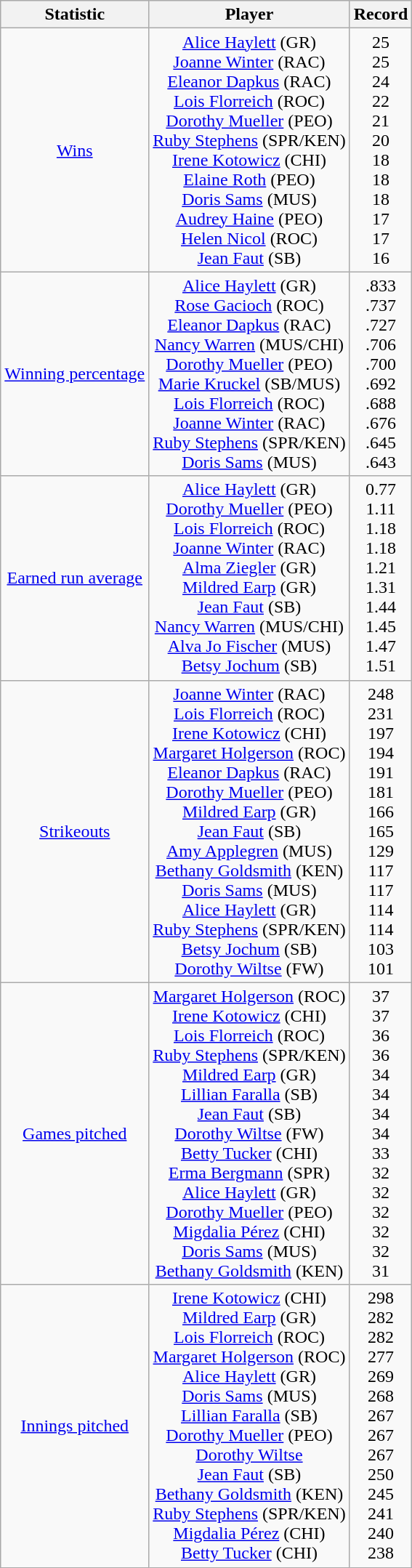<table class="wikitable">
<tr>
<th>Statistic</th>
<th>Player</th>
<th>Record</th>
</tr>
<tr align=center>
<td><a href='#'>Wins</a></td>
<td><a href='#'>Alice Haylett</a> (GR)<br><a href='#'>Joanne Winter</a> (RAC)<br><a href='#'>Eleanor Dapkus</a> (RAC)<br><a href='#'>Lois Florreich</a> (ROC)<br><a href='#'>Dorothy Mueller</a> (PEO)<br>  <a href='#'>Ruby Stephens</a> (SPR/KEN)  <br><a href='#'>Irene Kotowicz</a> (CHI)<br><a href='#'>Elaine Roth</a> (PEO)<br><a href='#'>Doris Sams</a> (MUS)<br><a href='#'>Audrey Haine</a> (PEO)<br><a href='#'>Helen Nicol</a> (ROC)<br><a href='#'>Jean Faut</a> (SB)</td>
<td>25 <br> 25 <br> 24 <br> 22 <br> 21 <br> 20 <br> 18 <br> 18 <br> 18 <br> 17 <br> 17 <br> 16</td>
</tr>
<tr align=center>
<td><a href='#'>Winning percentage</a></td>
<td><a href='#'>Alice Haylett</a> (GR)<br><a href='#'>Rose Gacioch</a> (ROC)<br><a href='#'>Eleanor Dapkus</a> (RAC)<br><a href='#'>Nancy Warren</a> (MUS/CHI)<br><a href='#'>Dorothy Mueller</a> (PEO)<br><a href='#'>Marie Kruckel</a> (SB/MUS)<br><a href='#'>Lois Florreich</a> (ROC)<br><a href='#'>Joanne Winter</a> (RAC)<br><a href='#'>Ruby Stephens</a> (SPR/KEN)<br><a href='#'>Doris Sams</a> (MUS)</td>
<td>.833 <br> .737 <br> .727 <br> .706 <br> .700 <br> .692 <br> .688 <br> .676 <br> .645 <br> .643</td>
</tr>
<tr align=center>
<td><a href='#'>Earned run average</a></td>
<td><a href='#'>Alice Haylett</a> (GR)<br><a href='#'>Dorothy Mueller</a> (PEO)<br><a href='#'>Lois Florreich</a> (ROC)<br><a href='#'>Joanne Winter</a> (RAC)<br><a href='#'>Alma Ziegler</a> (GR)<br><a href='#'>Mildred Earp</a> (GR)<br><a href='#'>Jean Faut</a> (SB)<br><a href='#'>Nancy Warren</a> (MUS/CHI)<br><a href='#'>Alva Jo Fischer</a> (MUS)<br><a href='#'>Betsy Jochum</a> (SB)</td>
<td>0.77 <br> 1.11 <br> 1.18 <br> 1.18 <br> 1.21 <br> 1.31 <br> 1.44 <br> 1.45 <br> 1.47 <br> 1.51</td>
</tr>
<tr align=center>
<td><a href='#'>Strikeouts</a></td>
<td><a href='#'>Joanne Winter</a> (RAC)<br><a href='#'>Lois Florreich</a> (ROC)<br><a href='#'>Irene Kotowicz</a> (CHI)<br><a href='#'>Margaret Holgerson</a> (ROC)<br><a href='#'>Eleanor Dapkus</a> (RAC)<br><a href='#'>Dorothy Mueller</a> (PEO)<br><a href='#'>Mildred Earp</a> (GR)<br><a href='#'>Jean Faut</a> (SB)<br><a href='#'>Amy Applegren</a> (MUS)<br><a href='#'>Bethany Goldsmith</a> (KEN)<br><a href='#'>Doris Sams</a> (MUS)<br><a href='#'>Alice Haylett</a> (GR)<br><a href='#'>Ruby Stephens</a> (SPR/KEN) <br><a href='#'>Betsy Jochum</a> (SB)<br><a href='#'>Dorothy Wiltse</a> (FW)</td>
<td>248 <br> 231 <br> 197 <br> 194 <br> 191 <br> 181 <br> 166 <br> 165 <br> 129 <br> 117 <br> 117 <br> 114 <br> 114 <br> 103 <br> 101</td>
</tr>
<tr align=center>
<td><a href='#'>Games pitched</a></td>
<td><a href='#'>Margaret Holgerson</a> (ROC)<br><a href='#'>Irene Kotowicz</a> (CHI)<br><a href='#'>Lois Florreich</a> (ROC)<br><a href='#'>Ruby Stephens</a> (SPR/KEN)<br><a href='#'>Mildred Earp</a> (GR)<br><a href='#'>Lillian Faralla</a> (SB)<br><a href='#'>Jean Faut</a> (SB)<br><a href='#'>Dorothy Wiltse</a> (FW)<br><a href='#'>Betty Tucker</a> (CHI)<br><a href='#'>Erma Bergmann</a> (SPR)<br><a href='#'>Alice Haylett</a> (GR)<br><a href='#'>Dorothy Mueller</a> (PEO)<br><a href='#'>Migdalia Pérez</a> (CHI)<br><a href='#'>Doris Sams</a> (MUS)<br><a href='#'>Bethany Goldsmith</a> (KEN)<br></td>
<td>37 <br> 37 <br> 36 <br> 36 <br> 34 <br> 34 <br> 34 <br> 34 <br> 33 <br> 32 <br> 32 <br> 32 <br> 32 <br> 32 <br> 31</td>
</tr>
<tr align=center>
<td><a href='#'>Innings pitched</a></td>
<td><a href='#'>Irene Kotowicz</a> (CHI)<br><a href='#'>Mildred Earp</a> (GR)<br><a href='#'>Lois Florreich</a> (ROC)<br><a href='#'>Margaret Holgerson</a> (ROC)<br><a href='#'>Alice Haylett</a> (GR)<br><a href='#'>Doris Sams</a> (MUS)<br><a href='#'>Lillian Faralla</a> (SB)<br><a href='#'>Dorothy Mueller</a> (PEO)<br><a href='#'>Dorothy Wiltse</a><br><a href='#'>Jean Faut</a> (SB)<br><a href='#'>Bethany Goldsmith</a> (KEN)<br><a href='#'>Ruby Stephens</a> (SPR/KEN)<br><a href='#'>Migdalia Pérez</a> (CHI)<br><a href='#'>Betty Tucker</a> (CHI)</td>
<td>298 <br> 282 <br> 282 <br> 277 <br> 269 <br> 268 <br> 267 <br> 267 <br> 267 <br> 250 <br> 245 <br> 241 <br> 240 <br> 238</td>
</tr>
</table>
